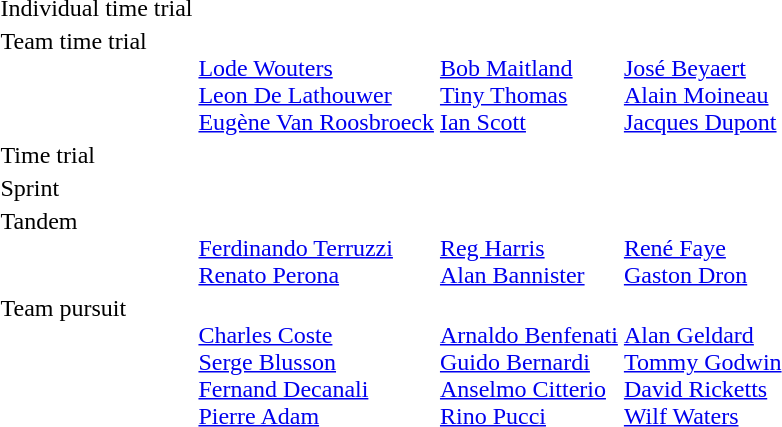<table>
<tr>
<td>Individual time trial<br></td>
<td></td>
<td></td>
<td></td>
</tr>
<tr valign="top">
<td>Team time trial<br></td>
<td><br> <a href='#'>Lode Wouters</a><br> <a href='#'>Leon De Lathouwer</a><br> <a href='#'>Eugène Van Roosbroeck</a></td>
<td><br> <a href='#'>Bob Maitland</a><br> <a href='#'>Tiny Thomas</a><br> <a href='#'>Ian Scott</a></td>
<td><br> <a href='#'>José Beyaert</a><br> <a href='#'>Alain Moineau</a><br> <a href='#'>Jacques Dupont</a></td>
</tr>
<tr>
<td>Time trial <br></td>
<td></td>
<td></td>
<td></td>
</tr>
<tr>
<td>Sprint <br></td>
<td></td>
<td></td>
<td></td>
</tr>
<tr valign="top">
<td>Tandem <br></td>
<td><br><a href='#'>Ferdinando Terruzzi</a><br><a href='#'>Renato Perona</a></td>
<td><br><a href='#'>Reg Harris</a><br><a href='#'>Alan Bannister</a></td>
<td><br><a href='#'>René Faye</a><br><a href='#'>Gaston Dron</a></td>
</tr>
<tr valign="top">
<td>Team pursuit <br></td>
<td><br><a href='#'>Charles Coste</a><br><a href='#'>Serge Blusson</a><br><a href='#'>Fernand Decanali</a><br><a href='#'>Pierre Adam</a></td>
<td><br><a href='#'>Arnaldo Benfenati</a><br><a href='#'>Guido Bernardi</a><br><a href='#'>Anselmo Citterio</a><br><a href='#'>Rino Pucci</a></td>
<td><br><a href='#'>Alan Geldard</a><br><a href='#'>Tommy Godwin</a><br><a href='#'>David Ricketts</a><br><a href='#'>Wilf Waters</a></td>
</tr>
</table>
